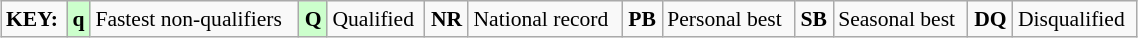<table class="wikitable" style="margin:0.5em auto; font-size:90%;position:relative;" width=60%>
<tr>
<td><strong>KEY:</strong></td>
<td bgcolor=ccffcc align=center><strong>q</strong></td>
<td>Fastest non-qualifiers</td>
<td bgcolor=ccffcc align=center><strong>Q</strong></td>
<td>Qualified</td>
<td align=center><strong>NR</strong></td>
<td>National record</td>
<td align=center><strong>PB</strong></td>
<td>Personal best</td>
<td align=center><strong>SB</strong></td>
<td>Seasonal best</td>
<td align=center><strong>DQ</strong></td>
<td>Disqualified</td>
</tr>
</table>
